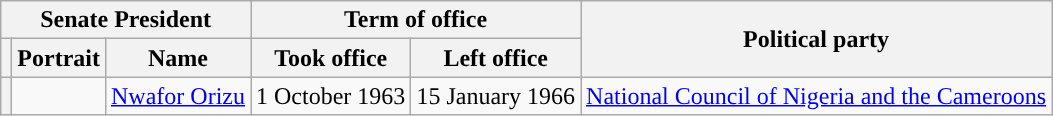<table class=wikitable style=text-align:center>
<tr>
<th colspan=3>Senate President</th>
<th colspan=2>Term of office</th>
<th rowspan=2>Political party</th>
</tr>
<tr>
<th></th>
<th>Portrait</th>
<th>Name</th>
<th>Took office</th>
<th>Left office</th>
</tr>
<tr>
<th style="background:"></th>
<td></td>
<td><a href='#'>Nwafor Orizu</a></td>
<td>1 October 1963</td>
<td>15 January 1966</td>
<td><a href='#'>National Council of Nigeria and the Cameroons</a></td>
</tr>
</table>
